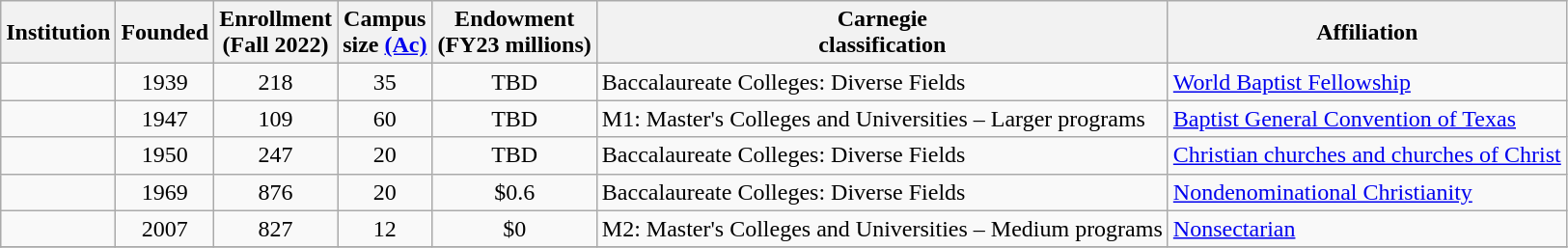<table class="wikitable sortable plainrowheaders" style="border:2px solid #;">
<tr>
<th scope="col" style="background-color: #; color: black;">Institution</th>
<th scope="col" style="background-color: #; color: black;">Founded</th>
<th scope="col" style="background-color: #; color: black;">Enrollment<br>(Fall 2022)</th>
<th scope="col" style="background-color: #; color: black;">Campus<br>size <a href='#'>(Ac)</a></th>
<th scope="col" style="background-color: #; color: black;">Endowment<br> (FY23 millions) <br></th>
<th scope="col" style="background-color: #; color: black;">Carnegie<br>classification</th>
<th scope="col" style="background-color: #; color: black;">Affiliation</th>
</tr>
<tr>
<td></td>
<td align="center">1939</td>
<td align="center">218</td>
<td align="center">35</td>
<td align="center">TBD</td>
<td>Baccalaureate Colleges: Diverse Fields</td>
<td><a href='#'>World Baptist Fellowship</a></td>
</tr>
<tr>
<td></td>
<td align="center">1947</td>
<td align="center">109</td>
<td align="center">60</td>
<td align="center">TBD</td>
<td>M1: Master's Colleges and Universities – Larger programs</td>
<td><a href='#'>Baptist General Convention of Texas</a></td>
</tr>
<tr>
<td></td>
<td align="center">1950</td>
<td align="center">247</td>
<td align="center">20</td>
<td align="center">TBD</td>
<td>Baccalaureate Colleges: Diverse Fields</td>
<td><a href='#'>Christian churches and churches of Christ</a></td>
</tr>
<tr>
<td></td>
<td align="center">1969</td>
<td align="center">876</td>
<td align="center">20</td>
<td align="center">$0.6</td>
<td>Baccalaureate Colleges: Diverse Fields</td>
<td><a href='#'>Nondenominational Christianity</a></td>
</tr>
<tr>
<td></td>
<td align="center">2007</td>
<td align="center">827</td>
<td align="center">12</td>
<td align="center">$0</td>
<td>M2: Master's Colleges and Universities – Medium programs</td>
<td><a href='#'>Nonsectarian</a></td>
</tr>
<tr>
</tr>
</table>
